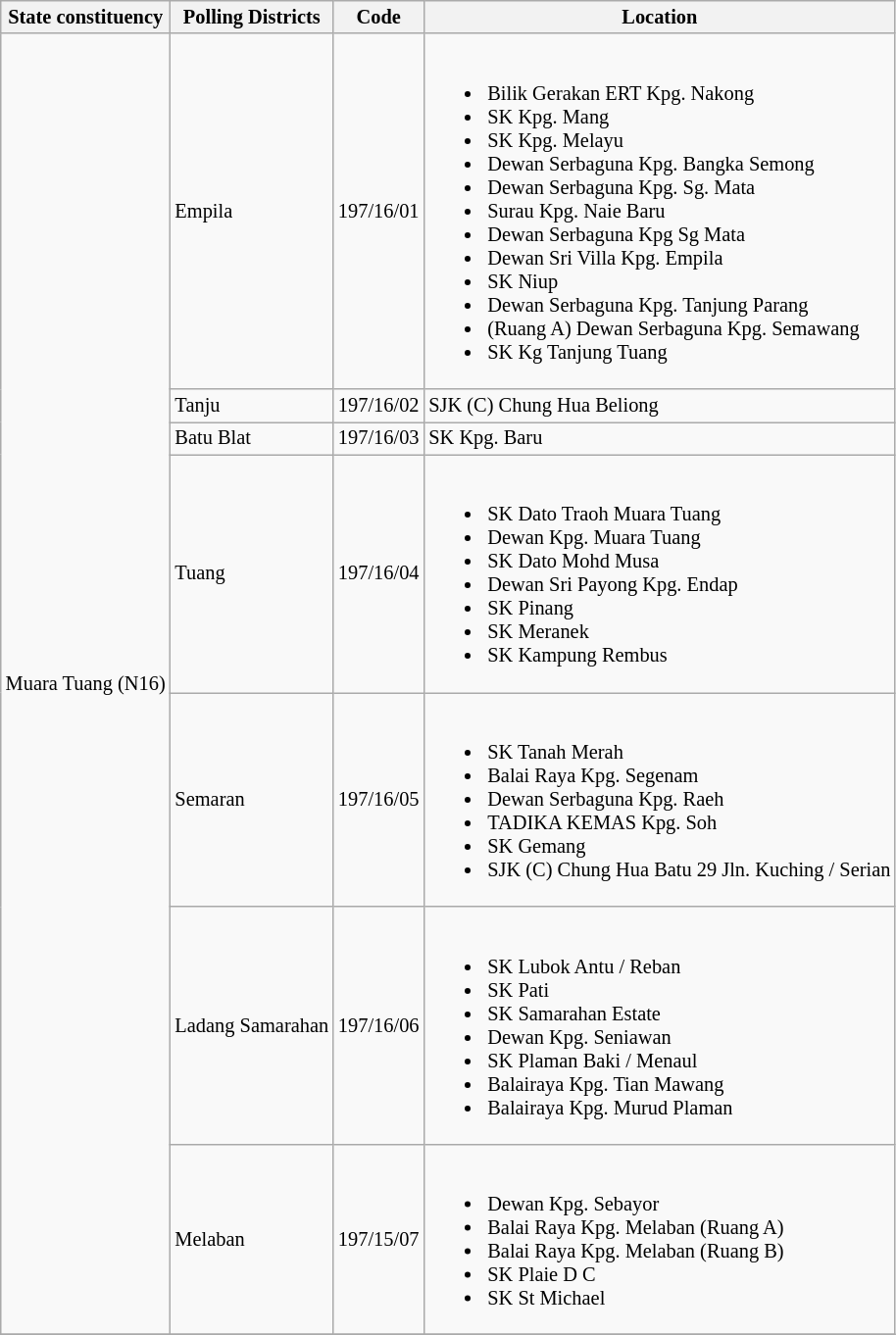<table class="wikitable sortable mw-collapsible" style="white-space:nowrap;font-size:85%">
<tr>
<th>State constituency</th>
<th>Polling Districts</th>
<th>Code</th>
<th>Location</th>
</tr>
<tr>
<td rowspan="7">Muara Tuang (N16)</td>
<td>Empila</td>
<td>197/16/01</td>
<td><br><ul><li>Bilik Gerakan ERT Kpg. Nakong</li><li>SK Kpg. Mang</li><li>SK Kpg. Melayu</li><li>Dewan Serbaguna Kpg. Bangka Semong</li><li>Dewan Serbaguna Kpg. Sg. Mata</li><li>Surau Kpg. Naie Baru</li><li>Dewan Serbaguna Kpg Sg Mata</li><li>Dewan Sri Villa Kpg. Empila</li><li>SK Niup</li><li>Dewan Serbaguna Kpg. Tanjung Parang</li><li>(Ruang A) Dewan Serbaguna Kpg. Semawang</li><li>SK Kg Tanjung Tuang</li></ul></td>
</tr>
<tr>
<td>Tanju</td>
<td>197/16/02</td>
<td>SJK (C) Chung Hua Beliong</td>
</tr>
<tr>
<td>Batu Blat</td>
<td>197/16/03</td>
<td>SK Kpg. Baru</td>
</tr>
<tr>
<td>Tuang</td>
<td>197/16/04</td>
<td><br><ul><li>SK Dato Traoh Muara Tuang</li><li>Dewan Kpg. Muara Tuang</li><li>SK Dato Mohd Musa</li><li>Dewan Sri Payong Kpg. Endap</li><li>SK Pinang</li><li>SK Meranek</li><li>SK Kampung Rembus</li></ul></td>
</tr>
<tr>
<td>Semaran</td>
<td>197/16/05</td>
<td><br><ul><li>SK Tanah Merah</li><li>Balai Raya Kpg. Segenam</li><li>Dewan Serbaguna Kpg. Raeh</li><li>TADIKA KEMAS Kpg. Soh</li><li>SK Gemang</li><li>SJK (C) Chung Hua Batu 29 Jln. Kuching / Serian</li></ul></td>
</tr>
<tr>
<td>Ladang Samarahan</td>
<td>197/16/06</td>
<td><br><ul><li>SK Lubok Antu / Reban</li><li>SK Pati</li><li>SK Samarahan Estate</li><li>Dewan Kpg. Seniawan</li><li>SK Plaman Baki / Menaul</li><li>Balairaya Kpg. Tian Mawang</li><li>Balairaya Kpg. Murud Plaman</li></ul></td>
</tr>
<tr>
<td>Melaban</td>
<td>197/15/07</td>
<td><br><ul><li>Dewan Kpg. Sebayor</li><li>Balai Raya Kpg. Melaban (Ruang A)</li><li>Balai Raya Kpg. Melaban (Ruang B)</li><li>SK Plaie D C</li><li>SK St Michael</li></ul></td>
</tr>
<tr>
</tr>
</table>
